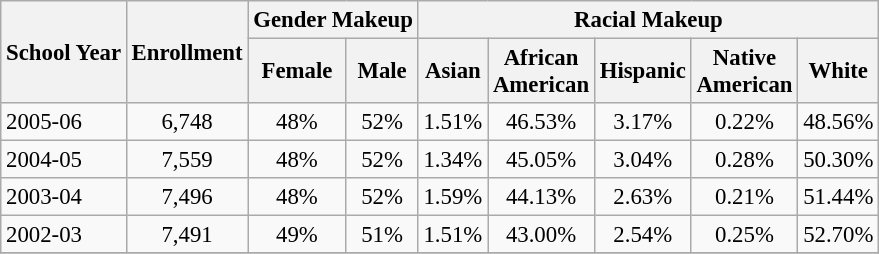<table class="wikitable" style="font-size: 95%;">
<tr>
<th rowspan="2">School Year</th>
<th rowspan="2">Enrollment</th>
<th colspan="2">Gender Makeup</th>
<th colspan="5">Racial Makeup</th>
</tr>
<tr>
<th>Female</th>
<th>Male</th>
<th>Asian</th>
<th>African <br>American</th>
<th>Hispanic</th>
<th>Native <br>American</th>
<th>White</th>
</tr>
<tr>
<td align="left">2005-06</td>
<td align="center">6,748</td>
<td align="center">48%</td>
<td align="center">52%</td>
<td align="center">1.51%</td>
<td align="center">46.53%</td>
<td align="center">3.17%</td>
<td align="center">0.22%</td>
<td align="center">48.56%</td>
</tr>
<tr>
<td align="left">2004-05</td>
<td align="center">7,559</td>
<td align="center">48%</td>
<td align="center">52%</td>
<td align="center">1.34%</td>
<td align="center">45.05%</td>
<td align="center">3.04%</td>
<td align="center">0.28%</td>
<td align="center">50.30%</td>
</tr>
<tr>
<td align="left">2003-04</td>
<td align="center">7,496</td>
<td align="center">48%</td>
<td align="center">52%</td>
<td align="center">1.59%</td>
<td align="center">44.13%</td>
<td align="center">2.63%</td>
<td align="center">0.21%</td>
<td align="center">51.44%</td>
</tr>
<tr>
<td align="left">2002-03</td>
<td align="center">7,491</td>
<td align="center">49%</td>
<td align="center">51%</td>
<td align="center">1.51%</td>
<td align="center">43.00%</td>
<td align="center">2.54%</td>
<td align="center">0.25%</td>
<td align="center">52.70%</td>
</tr>
<tr>
</tr>
</table>
